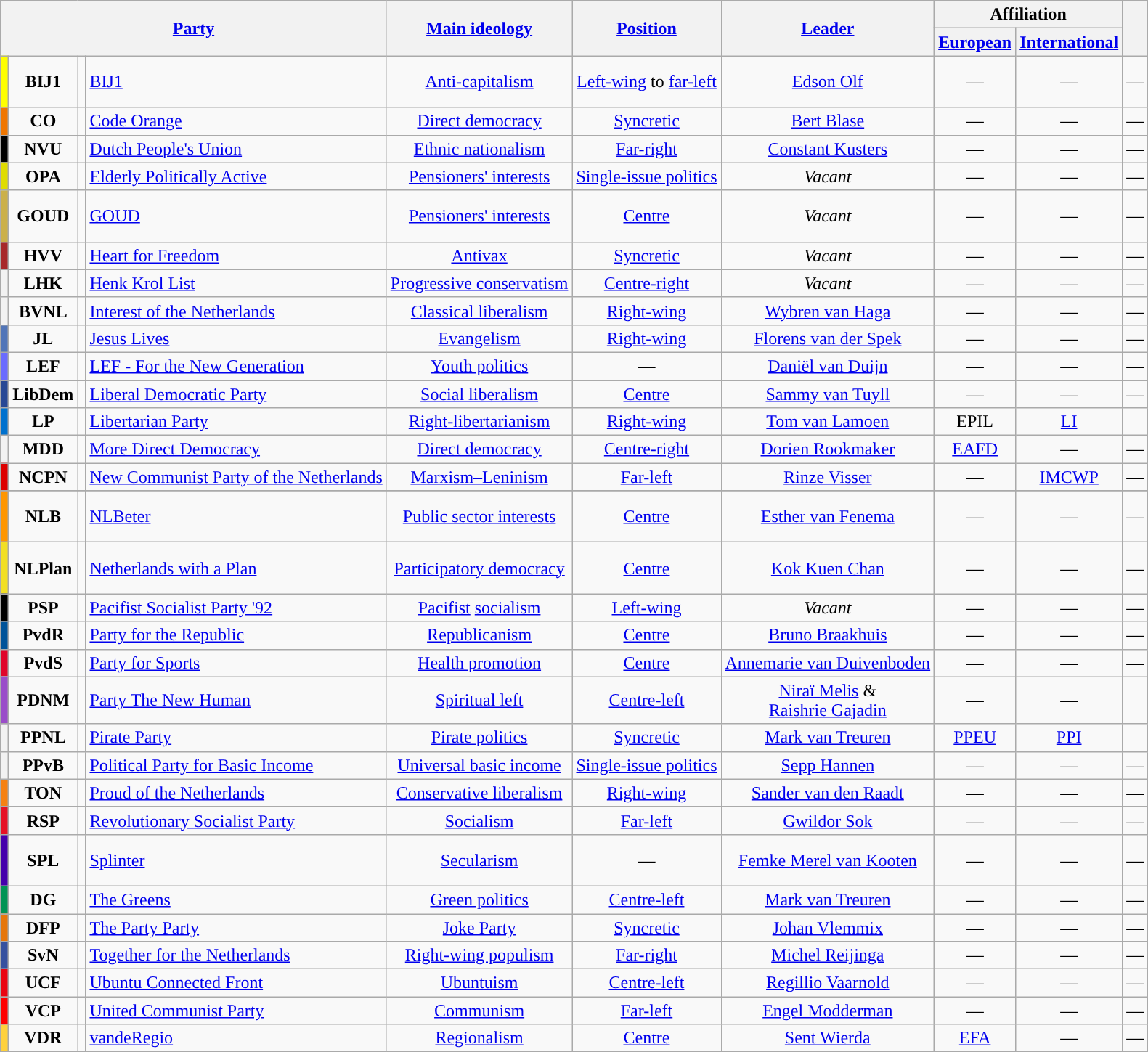<table class="wikitable" style="text-align:center">
<tr>
<th colspan="4" rowspan="2"><a href='#'>Party</a></th>
<th rowspan="2"><a href='#'>Main ideology</a></th>
<th rowspan="2"><a href='#'>Position</a></th>
<th rowspan="2"><a href='#'>Leader</a></th>
<th colspan="2">Affiliation</th>
<th rowspan="2"></th>
</tr>
<tr>
<th><a href='#'>European</a></th>
<th><a href='#'>International</a></th>
</tr>
<tr>
<th ! style="background:#FFFF00;" height="40px"></th>
<td><strong>BIJ1</strong></td>
<td></td>
<td style="text-align:left;"><a href='#'>BIJ1</a> <br></td>
<td><a href='#'>Anti-capitalism</a></td>
<td><a href='#'>Left-wing</a> to <a href='#'>far-left</a></td>
<td><a href='#'>Edson Olf</a></td>
<td>—</td>
<td>—</td>
<td>—</td>
</tr>
<tr>
<th style="background-color:#EF7601;"></th>
<td><strong>CO</strong></td>
<td></td>
<td style="text-align:left;"><a href='#'>Code Orange</a> <br> </td>
<td><a href='#'>Direct democracy</a></td>
<td><a href='#'>Syncretic</a></td>
<td><a href='#'>Bert Blase</a></td>
<td>—</td>
<td>—</td>
<td>—</td>
</tr>
<tr>
<th style="background-color:#000000"></th>
<td><strong>NVU</strong></td>
<td></td>
<td style="text-align:left;"><a href='#'>Dutch People's Union</a> <br> </td>
<td><a href='#'>Ethnic nationalism</a></td>
<td><a href='#'>Far-right</a></td>
<td><a href='#'>Constant Kusters</a></td>
<td>—</td>
<td>—</td>
<td>—</td>
</tr>
<tr>
<th style="background-color:#E0DC01;"></th>
<td><strong>OPA</strong></td>
<td></td>
<td style="text-align:left;"><a href='#'>Elderly Politically Active</a> <br> </td>
<td><a href='#'>Pensioners' interests</a></td>
<td><a href='#'>Single-issue politics</a></td>
<td><em>Vacant</em></td>
<td>—</td>
<td>—</td>
<td>—</td>
</tr>
<tr>
<th style="background-color:#CBB04A;" height="40px"></th>
<td><strong>GOUD</strong></td>
<td></td>
<td style="text-align:left;"><a href='#'>GOUD</a>  <br></td>
<td><a href='#'>Pensioners' interests</a></td>
<td><a href='#'>Centre</a></td>
<td><em>Vacant</em></td>
<td>—</td>
<td>—</td>
<td>—</td>
</tr>
<tr>
<th style="background-color:#A7282A;"></th>
<td><strong>HVV</strong></td>
<td></td>
<td style="text-align:left;"><a href='#'>Heart for Freedom</a> <br> </td>
<td><a href='#'>Antivax</a></td>
<td><a href='#'>Syncretic</a></td>
<td><em>Vacant</em></td>
<td>—</td>
<td>—</td>
<td>—</td>
</tr>
<tr>
<th style="background:"></th>
<td><strong>LHK</strong></td>
<td></td>
<td style="text-align:left;"><a href='#'>Henk Krol List</a> <br> </td>
<td><a href='#'>Progressive conservatism</a></td>
<td><a href='#'>Centre-right</a></td>
<td><em>Vacant</em></td>
<td>—</td>
<td>—</td>
<td>—</td>
</tr>
<tr>
<th style="background:"></th>
<td><strong>BVNL</strong></td>
<td></td>
<td style="text-align:left;"><a href='#'>Interest of the Netherlands</a> <br> </td>
<td><a href='#'>Classical liberalism</a></td>
<td><a href='#'>Right-wing</a></td>
<td><a href='#'>Wybren van Haga</a></td>
<td>—</td>
<td>—</td>
<td>—</td>
</tr>
<tr>
<th style="background-color:#5175B8;"></th>
<td><strong>JL</strong></td>
<td></td>
<td style="text-align:left;"><a href='#'>Jesus Lives</a> <br> </td>
<td><a href='#'>Evangelism</a></td>
<td><a href='#'>Right-wing</a></td>
<td><a href='#'>Florens van der Spek</a></td>
<td>—</td>
<td>—</td>
<td>—</td>
</tr>
<tr>
<th style="background-color:#6B6BFF;"></th>
<td><strong>LEF</strong></td>
<td></td>
<td style="text-align:left;"><a href='#'>LEF - For the New Generation</a> <br> </td>
<td><a href='#'>Youth politics</a></td>
<td>—</td>
<td><a href='#'>Daniël van Duijn</a></td>
<td>—</td>
<td>—</td>
<td>—</td>
</tr>
<tr>
<th style="background-color:#284895;"></th>
<td><strong>LibDem</strong></td>
<td></td>
<td style="text-align:left;"><a href='#'>Liberal Democratic Party</a> <br> </td>
<td><a href='#'>Social liberalism</a></td>
<td><a href='#'>Centre</a></td>
<td><a href='#'>Sammy van Tuyll</a></td>
<td>—</td>
<td>—</td>
<td>—</td>
</tr>
<tr>
<th style="background-color:#0071CE;"></th>
<td><strong>LP</strong></td>
<td></td>
<td style="text-align:left;"><a href='#'>Libertarian Party</a> <br> </td>
<td><a href='#'>Right-libertarianism</a></td>
<td><a href='#'>Right-wing</a></td>
<td><a href='#'>Tom van Lamoen</a></td>
<td>EPIL</td>
<td><a href='#'>LI</a></td>
<td></td>
</tr>
<tr>
<th style="background:"></th>
<td><strong>MDD</strong></td>
<td></td>
<td style="text-align:left;"><a href='#'>More Direct Democracy</a> <br> </td>
<td><a href='#'>Direct democracy</a></td>
<td><a href='#'>Centre-right</a></td>
<td><a href='#'>Dorien Rookmaker</a></td>
<td><a href='#'>EAFD</a></td>
<td>—</td>
<td>—</td>
</tr>
<tr>
<th style="background-color:#DD0000"></th>
<td><strong>NCPN</strong></td>
<td></td>
<td style="text-align:left;"><a href='#'>New Communist Party of the Netherlands</a> <br> </td>
<td><a href='#'>Marxism–Leninism</a></td>
<td><a href='#'>Far-left</a></td>
<td><a href='#'>Rinze Visser</a></td>
<td>—</td>
<td><a href='#'>IMCWP</a></td>
<td>—</td>
</tr>
<tr>
</tr>
<tr>
<th style="background-color:#FF9600;" height="40px"></th>
<td><strong>NLB</strong></td>
<td></td>
<td style="text-align:left;"><a href='#'>NLBeter</a></td>
<td><a href='#'>Public sector interests</a></td>
<td><a href='#'>Centre</a></td>
<td><a href='#'>Esther van Fenema</a></td>
<td>—</td>
<td>—</td>
<td>—</td>
</tr>
<tr>
<th style="background-color:#F2DF24;" height="40px"></th>
<td><strong>NLPlan</strong></td>
<td></td>
<td style="text-align:left;"><a href='#'>Netherlands with a Plan</a> <br> </td>
<td><a href='#'>Participatory democracy</a></td>
<td><a href='#'>Centre</a></td>
<td><a href='#'>Kok Kuen Chan</a></td>
<td>—</td>
<td>—</td>
<td>—</td>
</tr>
<tr>
<th style="background-color:#000000;"></th>
<td><strong>PSP</strong></td>
<td></td>
<td style="text-align:left;"><a href='#'>Pacifist Socialist Party '92</a> <br> </td>
<td><a href='#'>Pacifist</a> <a href='#'>socialism</a></td>
<td><a href='#'>Left-wing</a></td>
<td><em>Vacant</em></td>
<td>—</td>
<td>—</td>
<td>—</td>
</tr>
<tr>
<th style="background-color:#005399;"></th>
<td><strong>PvdR</strong></td>
<td></td>
<td style="text-align:left;"><a href='#'>Party for the Republic</a> <br> </td>
<td><a href='#'>Republicanism</a></td>
<td><a href='#'>Centre</a></td>
<td><a href='#'>Bruno Braakhuis</a></td>
<td>—</td>
<td>—</td>
<td>—</td>
</tr>
<tr>
<th style="background:#e0042a;"></th>
<td><strong>PvdS</strong></td>
<td></td>
<td style="text-align:left;"><a href='#'>Party for Sports</a> <br> </td>
<td><a href='#'>Health promotion</a></td>
<td><a href='#'>Centre</a></td>
<td><a href='#'>Annemarie van Duivenboden</a></td>
<td>—</td>
<td>—</td>
<td>—</td>
</tr>
<tr>
<th style="background-color:#9A4DC9;"></th>
<td><strong>PDNM</strong></td>
<td></td>
<td style="text-align:left;"><a href='#'>Party The New Human</a> <br> </td>
<td><a href='#'>Spiritual left</a></td>
<td><a href='#'>Centre-left</a></td>
<td><a href='#'>Niraï Melis</a> & <br> <a href='#'>Raishrie Gajadin</a></td>
<td>—</td>
<td>—</td>
<td></td>
</tr>
<tr>
<th style="background:"></th>
<td><strong>PPNL</strong></td>
<td></td>
<td style="text-align:left;"><a href='#'>Pirate Party</a> <br> </td>
<td><a href='#'>Pirate politics</a></td>
<td><a href='#'>Syncretic</a></td>
<td><a href='#'>Mark van Treuren</a></td>
<td><a href='#'>PPEU</a></td>
<td><a href='#'>PPI</a></td>
<td></td>
</tr>
<tr>
<th style="background:"></th>
<td><strong>PPvB</strong></td>
<td></td>
<td style="text-align:left;"><a href='#'>Political Party for Basic Income</a> <br> </td>
<td><a href='#'>Universal basic income</a></td>
<td><a href='#'>Single-issue politics</a></td>
<td><a href='#'>Sepp Hannen</a></td>
<td>—</td>
<td>—</td>
<td>—</td>
</tr>
<tr>
<th style="background-color:#F58113;"></th>
<td><strong>TON</strong></td>
<td></td>
<td style="text-align:left;"><a href='#'>Proud of the Netherlands</a> <br> </td>
<td><a href='#'>Conservative liberalism</a></td>
<td><a href='#'>Right-wing</a></td>
<td><a href='#'>Sander van den Raadt</a></td>
<td>—</td>
<td>—</td>
<td>—</td>
</tr>
<tr>
<th style="background-color:#e51225;"></th>
<td><strong>RSP</strong></td>
<td></td>
<td style="text-align: left;"><a href='#'>Revolutionary Socialist Party</a> <br> </td>
<td><a href='#'>Socialism</a></td>
<td><a href='#'>Far-left</a></td>
<td><a href='#'>Gwildor Sok</a></td>
<td>—</td>
<td>—</td>
<td>—</td>
</tr>
<tr>
<th style="background-color:#4500AB;" height="40px"></th>
<td><strong>SPL</strong></td>
<td></td>
<td style="text-align:left;"><a href='#'>Splinter</a></td>
<td><a href='#'>Secularism</a></td>
<td>—</td>
<td><a href='#'>Femke Merel van Kooten</a></td>
<td>—</td>
<td>—</td>
<td>—</td>
</tr>
<tr>
<th style="background-color:#019354;"></th>
<td><strong>DG</strong></td>
<td></td>
<td style="text-align:left;"><a href='#'>The Greens</a> <br> </td>
<td><a href='#'>Green politics</a></td>
<td><a href='#'>Centre-left</a></td>
<td><a href='#'>Mark van Treuren</a></td>
<td>—</td>
<td>—</td>
<td>—</td>
</tr>
<tr>
<th style="background-color:#E6760B;"></th>
<td><strong>DFP</strong></td>
<td></td>
<td style="text-align:left;"><a href='#'>The Party Party</a> <br> </td>
<td><a href='#'>Joke Party</a></td>
<td><a href='#'>Syncretic</a></td>
<td><a href='#'>Johan Vlemmix</a></td>
<td>—</td>
<td>—</td>
<td>—</td>
</tr>
<tr>
<th style="background-color:#36519F;"></th>
<td><strong>SvN</strong></td>
<td></td>
<td style="text-align:left;"><a href='#'>Together for the Netherlands</a> <br> </td>
<td><a href='#'>Right-wing populism</a></td>
<td><a href='#'>Far-right</a></td>
<td><a href='#'>Michel Reijinga</a></td>
<td>—</td>
<td>—</td>
<td>—</td>
</tr>
<tr>
<th style="background-color:#EA0512"></th>
<td><strong>UCF</strong></td>
<td></td>
<td style="text-align:left;"><a href='#'>Ubuntu Connected Front</a></td>
<td><a href='#'>Ubuntuism</a></td>
<td><a href='#'>Centre-left</a></td>
<td><a href='#'>Regillio Vaarnold</a></td>
<td>—</td>
<td>—</td>
<td>—</td>
</tr>
<tr>
<th style="background-color:#FF0000"></th>
<td><strong>VCP</strong></td>
<td></td>
<td style="text-align:left;"><a href='#'>United Communist Party</a> <br> </td>
<td><a href='#'>Communism</a></td>
<td><a href='#'>Far-left</a></td>
<td><a href='#'>Engel Modderman</a></td>
<td>—</td>
<td>—</td>
<td>—</td>
</tr>
<tr>
<th style="background-color:#FFD13C;"></th>
<td><strong>VDR</strong></td>
<td></td>
<td style="text-align:left;"><a href='#'>vandeRegio</a></td>
<td><a href='#'>Regionalism</a></td>
<td><a href='#'>Centre</a></td>
<td><a href='#'>Sent Wierda</a></td>
<td><a href='#'>EFA</a></td>
<td>—</td>
<td>—</td>
</tr>
<tr>
</tr>
</table>
